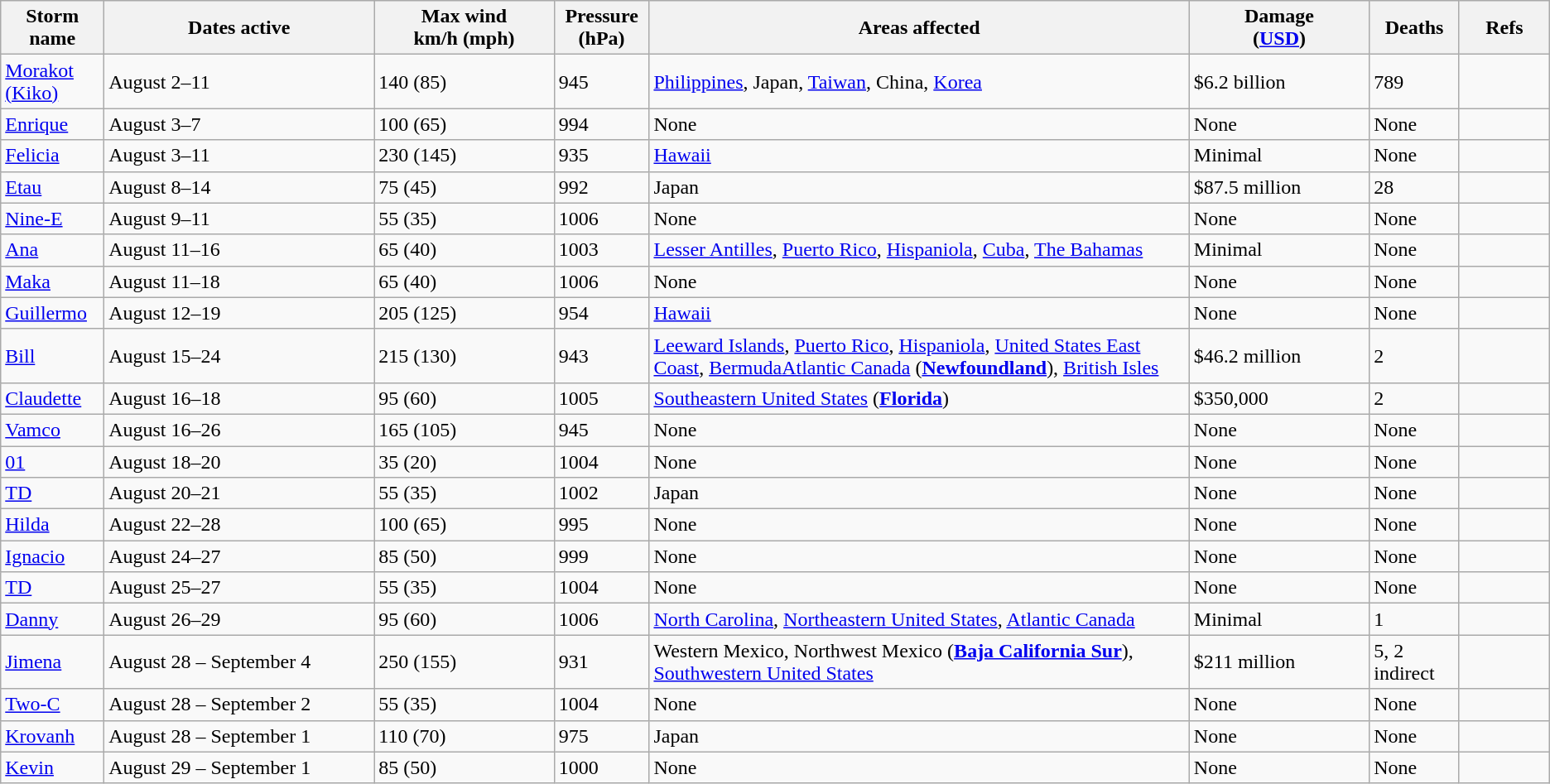<table class="wikitable sortable">
<tr>
<th width="5%">Storm name</th>
<th width="15%">Dates active</th>
<th width="10%">Max wind<br>km/h (mph)</th>
<th width="5%">Pressure<br>(hPa)</th>
<th width="30%">Areas affected</th>
<th width="10%">Damage<br>(<a href='#'>USD</a>)</th>
<th width="5%">Deaths</th>
<th width="5%">Refs</th>
</tr>
<tr>
<td><a href='#'>Morakot (Kiko)</a></td>
<td>August 2–11</td>
<td>140 (85)</td>
<td>945</td>
<td><a href='#'>Philippines</a>, Japan, <a href='#'>Taiwan</a>, China, <a href='#'>Korea</a></td>
<td>$6.2 billion</td>
<td>789</td>
<td></td>
</tr>
<tr>
<td><a href='#'>Enrique</a></td>
<td>August 3–7</td>
<td>100 (65)</td>
<td>994</td>
<td>None</td>
<td>None</td>
<td>None</td>
<td></td>
</tr>
<tr>
<td><a href='#'>Felicia</a></td>
<td>August 3–11</td>
<td>230 (145)</td>
<td>935</td>
<td><a href='#'>Hawaii</a></td>
<td>Minimal</td>
<td>None</td>
<td></td>
</tr>
<tr>
<td><a href='#'>Etau</a></td>
<td>August 8–14</td>
<td>75 (45)</td>
<td>992</td>
<td>Japan</td>
<td>$87.5 million</td>
<td>28</td>
<td></td>
</tr>
<tr>
<td><a href='#'>Nine-E</a></td>
<td>August 9–11</td>
<td>55 (35)</td>
<td>1006</td>
<td>None</td>
<td>None</td>
<td>None</td>
<td></td>
</tr>
<tr>
<td><a href='#'>Ana</a></td>
<td>August 11–16</td>
<td>65 (40)</td>
<td>1003</td>
<td><a href='#'>Lesser Antilles</a>, <a href='#'>Puerto Rico</a>, <a href='#'>Hispaniola</a>, <a href='#'>Cuba</a>, <a href='#'>The Bahamas</a></td>
<td>Minimal</td>
<td>None</td>
<td></td>
</tr>
<tr>
<td><a href='#'>Maka</a></td>
<td>August 11–18</td>
<td>65 (40)</td>
<td>1006</td>
<td>None</td>
<td>None</td>
<td>None</td>
<td></td>
</tr>
<tr>
<td><a href='#'>Guillermo</a></td>
<td>August 12–19</td>
<td>205 (125)</td>
<td>954</td>
<td><a href='#'>Hawaii</a></td>
<td>None</td>
<td>None</td>
<td></td>
</tr>
<tr>
<td><a href='#'>Bill</a></td>
<td>August 15–24</td>
<td>215 (130)</td>
<td>943</td>
<td><a href='#'>Leeward Islands</a>, <a href='#'>Puerto Rico</a>, <a href='#'>Hispaniola</a>, <a href='#'>United States East Coast</a>, <a href='#'>Bermuda</a><a href='#'>Atlantic Canada</a> (<strong><a href='#'>Newfoundland</a></strong>), <a href='#'>British Isles</a></td>
<td>$46.2 million</td>
<td>2</td>
<td></td>
</tr>
<tr>
<td><a href='#'>Claudette</a></td>
<td>August 16–18</td>
<td>95 (60)</td>
<td>1005</td>
<td><a href='#'>Southeastern United States</a> (<strong><a href='#'>Florida</a></strong>)</td>
<td>$350,000</td>
<td>2</td>
<td></td>
</tr>
<tr>
<td><a href='#'>Vamco</a></td>
<td>August 16–26</td>
<td>165 (105)</td>
<td>945</td>
<td>None</td>
<td>None</td>
<td>None</td>
<td></td>
</tr>
<tr>
<td><a href='#'>01</a></td>
<td>August 18–20</td>
<td>35 (20)</td>
<td>1004</td>
<td>None</td>
<td>None</td>
<td>None</td>
<td></td>
</tr>
<tr>
<td><a href='#'>TD</a></td>
<td>August 20–21</td>
<td>55 (35)</td>
<td>1002</td>
<td>Japan</td>
<td>None</td>
<td>None</td>
<td></td>
</tr>
<tr>
<td><a href='#'>Hilda</a></td>
<td>August 22–28</td>
<td>100 (65)</td>
<td>995</td>
<td>None</td>
<td>None</td>
<td>None</td>
<td></td>
</tr>
<tr>
<td><a href='#'>Ignacio</a></td>
<td>August 24–27</td>
<td>85 (50)</td>
<td>999</td>
<td>None</td>
<td>None</td>
<td>None</td>
<td></td>
</tr>
<tr>
<td><a href='#'>TD</a></td>
<td>August 25–27</td>
<td>55 (35)</td>
<td>1004</td>
<td>None</td>
<td>None</td>
<td>None</td>
<td></td>
</tr>
<tr>
<td><a href='#'>Danny</a></td>
<td>August 26–29</td>
<td>95 (60)</td>
<td>1006</td>
<td><a href='#'>North Carolina</a>, <a href='#'>Northeastern United States</a>, <a href='#'>Atlantic Canada</a></td>
<td>Minimal</td>
<td>1</td>
<td></td>
</tr>
<tr>
<td><a href='#'>Jimena</a></td>
<td>August 28 – September 4</td>
<td>250 (155)</td>
<td>931</td>
<td>Western Mexico, Northwest Mexico (<strong><a href='#'>Baja California Sur</a></strong>), <a href='#'>Southwestern United States</a></td>
<td>$211 million</td>
<td>5, 2 indirect</td>
<td></td>
</tr>
<tr>
<td><a href='#'>Two-C</a></td>
<td>August 28 – September 2</td>
<td>55 (35)</td>
<td>1004</td>
<td>None</td>
<td>None</td>
<td>None</td>
<td></td>
</tr>
<tr>
<td><a href='#'>Krovanh</a></td>
<td>August 28 – September 1</td>
<td>110 (70)</td>
<td>975</td>
<td>Japan</td>
<td>None</td>
<td>None</td>
<td></td>
</tr>
<tr>
<td><a href='#'>Kevin</a></td>
<td>August 29 – September 1</td>
<td>85 (50)</td>
<td>1000</td>
<td>None</td>
<td>None</td>
<td>None</td>
<td></td>
</tr>
</table>
